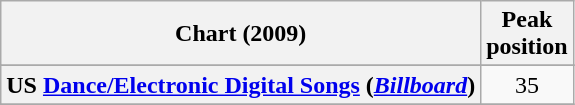<table class="wikitable sortable plainrowheaders">
<tr>
<th scope="col">Chart (2009)</th>
<th scope="col">Peak<br>position</th>
</tr>
<tr>
</tr>
<tr>
</tr>
<tr>
</tr>
<tr>
</tr>
<tr>
<th scope="row">US <a href='#'>Dance/Electronic Digital Songs</a> (<em><a href='#'>Billboard</a></em>)</th>
<td align="center">35</td>
</tr>
<tr>
</tr>
</table>
